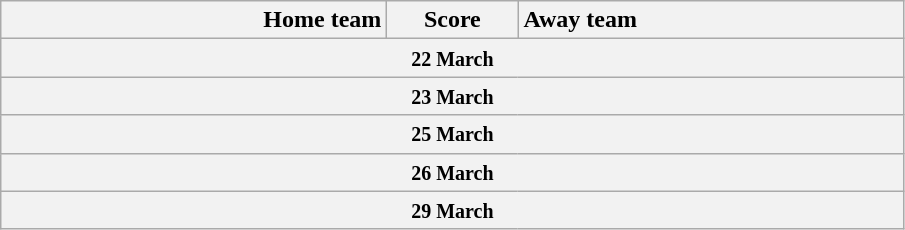<table class="wikitable" style="border-collapse: collapse;">
<tr>
<th style="text-align:right; width:250px">Home team</th>
<th style="width:80px">Score</th>
<th style="text-align:left; width:250px">Away team</th>
</tr>
<tr>
<th colspan="3" align="center"><small>22 March</small><br></th>
</tr>
<tr>
<th colspan="3" align="center"><small>23 March</small><br></th>
</tr>
<tr>
<th colspan="3" align="center"><small>25 March</small><br>



</th>
</tr>
<tr>
<th colspan="3" align="center"><small>26 March</small><br>







</th>
</tr>
<tr>
<th colspan="3" align="center"><small>29 March</small><br>




</th>
</tr>
</table>
